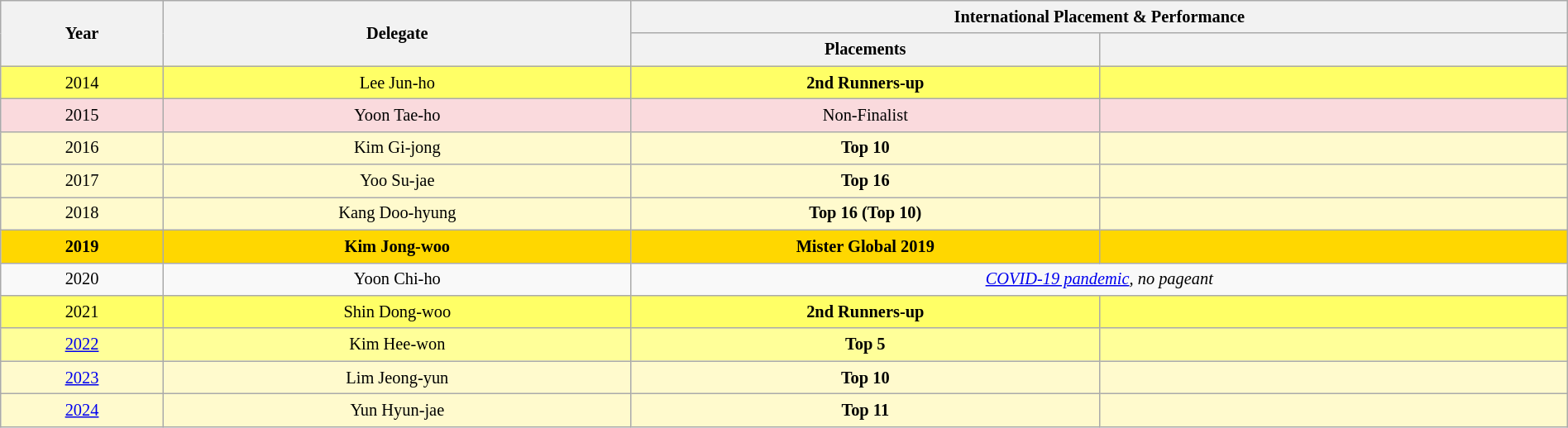<table class="wikitable" style="text-align:center; line-height:20px; font-size:85%; width:100%;">
<tr>
<th rowspan="2"  width=100px>Year</th>
<th rowspan="2"  width=300px>Delegate</th>
<th colspan="2"  width=100px>International Placement & Performance</th>
</tr>
<tr>
<th width=300px>Placements</th>
<th width=300px></th>
</tr>
<tr style="background-color:#FFFF66;">
<td>2014</td>
<td>Lee Jun-ho</td>
<td><strong>2nd Runners-up</strong></td>
<td style="background:;"></td>
</tr>
<tr style="background-color:#FADADD; ">
<td>2015</td>
<td>Yoon Tae-ho</td>
<td>Non-Finalist</td>
<td style="background:;"></td>
</tr>
<tr style="background-color:#FFFACD; ">
<td>2016</td>
<td>Kim Gi-jong</td>
<td><strong>Top 10</strong></td>
<td></td>
</tr>
<tr style="background-color:#FFFACD; ">
<td>2017</td>
<td>Yoo Su-jae</td>
<td><strong>Top 16</strong></td>
<td style="background:;"></td>
</tr>
<tr style="background-color:#FFFACD; ">
<td>2018</td>
<td>Kang Doo-hyung</td>
<td><strong>Top 16 (Top 10)</strong></td>
<td style="background:;"></td>
</tr>
<tr align="center" style="background:gold; font-weight: bold">
<td>2019</td>
<td><strong>Kim Jong-woo</strong></td>
<td><strong>Mister Global 2019</strong></td>
<td></td>
</tr>
<tr>
<td>2020</td>
<td>Yoon Chi-ho</td>
<td colspan=2><em><a href='#'>COVID-19 pandemic</a>, no pageant</em></td>
</tr>
<tr style="background-color:#FFFF66;">
<td>2021</td>
<td>Shin Dong-woo</td>
<td><strong>2nd Runners-up</strong></td>
<td style="background:;"></td>
</tr>
<tr style="background-color:#FFFF99;">
<td><a href='#'>2022</a></td>
<td>Kim Hee-won</td>
<td><strong>Top 5</strong></td>
<td style="background:;"></td>
</tr>
<tr style="background-color:#FFFACD; ">
<td><a href='#'>2023</a></td>
<td>Lim Jeong-yun</td>
<td><strong>Top 10</strong></td>
<td style="background:;"></td>
</tr>
<tr style="background-color:#FFFACD; ">
<td><a href='#'>2024</a></td>
<td>Yun Hyun-jae</td>
<td><strong>Top 11</strong></td>
<td></td>
</tr>
</table>
